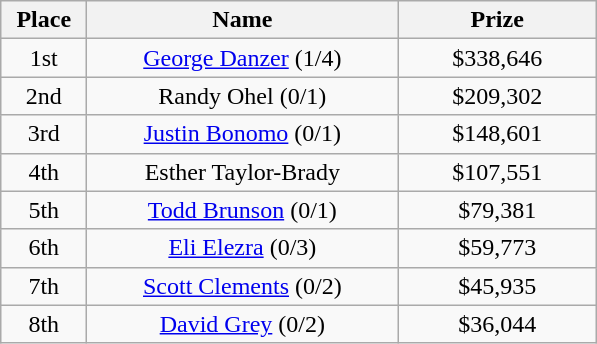<table class="wikitable">
<tr>
<th width="50">Place</th>
<th width="200">Name</th>
<th width="125">Prize</th>
</tr>
<tr>
<td align = "center">1st</td>
<td align = "center"><a href='#'>George Danzer</a> (1/4)</td>
<td align = "center">$338,646</td>
</tr>
<tr>
<td align = "center">2nd</td>
<td align = "center">Randy Ohel (0/1)</td>
<td align = "center">$209,302</td>
</tr>
<tr>
<td align = "center">3rd</td>
<td align = "center"><a href='#'>Justin Bonomo</a> (0/1)</td>
<td align = "center">$148,601</td>
</tr>
<tr>
<td align = "center">4th</td>
<td align = "center">Esther Taylor-Brady</td>
<td align = "center">$107,551</td>
</tr>
<tr>
<td align = "center">5th</td>
<td align = "center"><a href='#'>Todd Brunson</a> (0/1)</td>
<td align = "center">$79,381</td>
</tr>
<tr>
<td align = "center">6th</td>
<td align = "center"><a href='#'>Eli Elezra</a> (0/3)</td>
<td align = "center">$59,773</td>
</tr>
<tr>
<td align = "center">7th</td>
<td align = "center"><a href='#'>Scott Clements</a> (0/2)</td>
<td align = "center">$45,935</td>
</tr>
<tr>
<td align = "center">8th</td>
<td align = "center"><a href='#'>David Grey</a> (0/2)</td>
<td align = "center">$36,044</td>
</tr>
</table>
